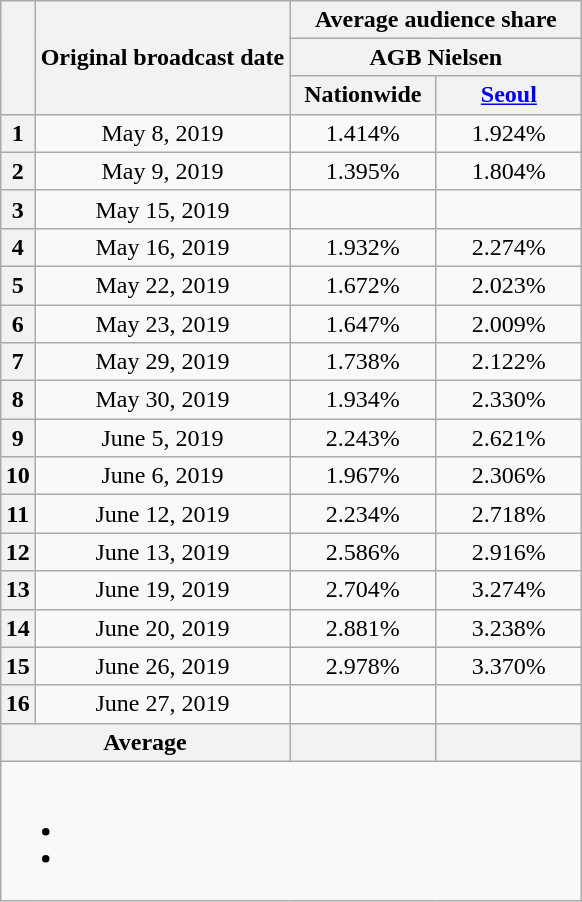<table class="wikitable" style="text-align:center;max-width:450px; margin-left: auto; margin-right: auto; border: none;">
<tr>
</tr>
<tr>
<th rowspan="3"></th>
<th rowspan="3">Original broadcast date</th>
<th colspan="2">Average audience share</th>
</tr>
<tr>
<th colspan="2">AGB Nielsen</th>
</tr>
<tr>
<th width="90">Nationwide</th>
<th width="90"><a href='#'>Seoul</a></th>
</tr>
<tr>
<th>1</th>
<td>May 8, 2019</td>
<td>1.414%</td>
<td>1.924%</td>
</tr>
<tr>
<th>2</th>
<td>May 9, 2019</td>
<td>1.395%</td>
<td>1.804%</td>
</tr>
<tr>
<th>3</th>
<td>May 15, 2019</td>
<td></td>
<td></td>
</tr>
<tr>
<th>4</th>
<td>May 16, 2019</td>
<td>1.932%</td>
<td>2.274%</td>
</tr>
<tr>
<th>5</th>
<td>May 22, 2019</td>
<td>1.672%</td>
<td>2.023%</td>
</tr>
<tr>
<th>6</th>
<td>May 23, 2019</td>
<td>1.647%</td>
<td>2.009%</td>
</tr>
<tr>
<th>7</th>
<td>May 29, 2019</td>
<td>1.738%</td>
<td>2.122%</td>
</tr>
<tr>
<th>8</th>
<td>May 30, 2019</td>
<td>1.934%</td>
<td>2.330%</td>
</tr>
<tr>
<th>9</th>
<td>June 5, 2019</td>
<td>2.243%</td>
<td>2.621%</td>
</tr>
<tr>
<th>10</th>
<td>June 6, 2019</td>
<td>1.967%</td>
<td>2.306%</td>
</tr>
<tr>
<th>11</th>
<td>June 12, 2019</td>
<td>2.234%</td>
<td>2.718%</td>
</tr>
<tr>
<th>12</th>
<td>June 13, 2019</td>
<td>2.586%</td>
<td>2.916%</td>
</tr>
<tr>
<th>13</th>
<td>June 19, 2019</td>
<td>2.704%</td>
<td>3.274%</td>
</tr>
<tr>
<th>14</th>
<td>June 20, 2019</td>
<td>2.881%</td>
<td>3.238%</td>
</tr>
<tr>
<th>15</th>
<td>June 26, 2019</td>
<td>2.978%</td>
<td>3.370%</td>
</tr>
<tr>
<th>16</th>
<td>June 27, 2019</td>
<td></td>
<td></td>
</tr>
<tr>
<th colspan="2">Average</th>
<th></th>
<th></th>
</tr>
<tr>
<td colspan="6"><br><ul><li></li><li></li></ul></td>
</tr>
</table>
